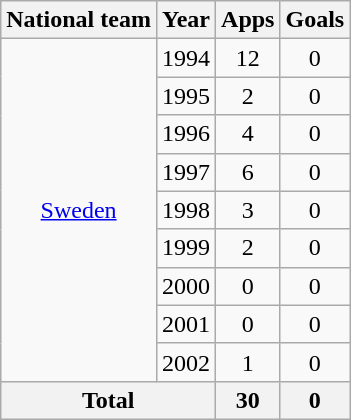<table class="wikitable" style="text-align:center">
<tr>
<th>National team</th>
<th>Year</th>
<th>Apps</th>
<th>Goals</th>
</tr>
<tr>
<td rowspan="9"><a href='#'>Sweden</a></td>
<td>1994</td>
<td>12</td>
<td>0</td>
</tr>
<tr>
<td>1995</td>
<td>2</td>
<td>0</td>
</tr>
<tr>
<td>1996</td>
<td>4</td>
<td>0</td>
</tr>
<tr>
<td>1997</td>
<td>6</td>
<td>0</td>
</tr>
<tr>
<td>1998</td>
<td>3</td>
<td>0</td>
</tr>
<tr>
<td>1999</td>
<td>2</td>
<td>0</td>
</tr>
<tr>
<td>2000</td>
<td>0</td>
<td>0</td>
</tr>
<tr>
<td>2001</td>
<td>0</td>
<td>0</td>
</tr>
<tr>
<td>2002</td>
<td>1</td>
<td>0</td>
</tr>
<tr>
<th colspan="2">Total</th>
<th>30</th>
<th>0</th>
</tr>
</table>
